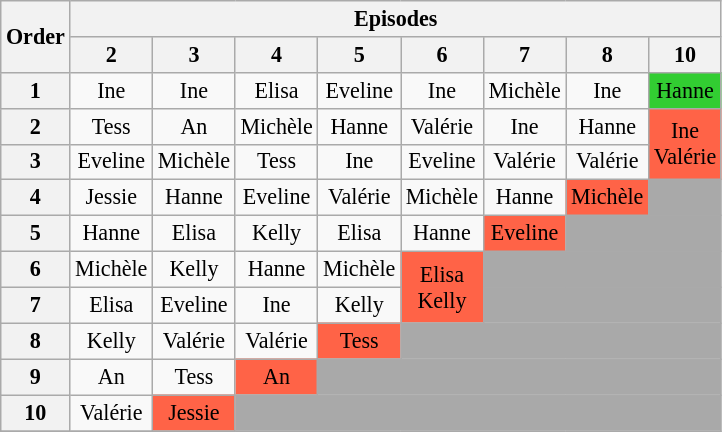<table class="wikitable" style="text-align:center; font-size:92%">
<tr>
<th rowspan=2>Order</th>
<th colspan=8>Episodes</th>
</tr>
<tr>
<th>2</th>
<th>3</th>
<th>4</th>
<th>5</th>
<th>6</th>
<th>7</th>
<th>8</th>
<th>10</th>
</tr>
<tr>
<th>1</th>
<td>Ine</td>
<td>Ine</td>
<td>Elisa</td>
<td>Eveline</td>
<td>Ine</td>
<td>Michèle</td>
<td>Ine</td>
<td bgcolor="limegreen">Hanne</td>
</tr>
<tr>
<th>2</th>
<td>Tess</td>
<td>An</td>
<td>Michèle</td>
<td>Hanne</td>
<td>Valérie</td>
<td>Ine</td>
<td>Hanne</td>
<td rowspan="2" bgcolor="tomato">Ine<br>Valérie</td>
</tr>
<tr>
<th>3</th>
<td>Eveline</td>
<td>Michèle</td>
<td>Tess</td>
<td>Ine</td>
<td>Eveline</td>
<td>Valérie</td>
<td>Valérie</td>
</tr>
<tr>
<th>4</th>
<td>Jessie</td>
<td>Hanne</td>
<td>Eveline</td>
<td>Valérie</td>
<td>Michèle</td>
<td>Hanne</td>
<td bgcolor="tomato">Michèle</td>
<td bgcolor="darkgray"></td>
</tr>
<tr>
<th>5</th>
<td>Hanne</td>
<td>Elisa</td>
<td>Kelly</td>
<td>Elisa</td>
<td>Hanne</td>
<td bgcolor="tomato">Eveline</td>
<td bgcolor="darkgray" colspan=2></td>
</tr>
<tr>
<th>6</th>
<td>Michèle</td>
<td>Kelly</td>
<td>Hanne</td>
<td>Michèle</td>
<td rowspan="2" bgcolor="tomato">Elisa<br>Kelly</td>
<td bgcolor="darkgray" colspan=3></td>
</tr>
<tr>
<th>7</th>
<td>Elisa</td>
<td>Eveline</td>
<td>Ine</td>
<td>Kelly</td>
<td bgcolor="darkgray" colspan=3></td>
</tr>
<tr>
<th>8</th>
<td>Kelly</td>
<td>Valérie</td>
<td>Valérie</td>
<td bgcolor="tomato">Tess</td>
<td bgcolor="darkgray" colspan=4></td>
</tr>
<tr>
<th>9</th>
<td>An</td>
<td>Tess</td>
<td bgcolor="tomato">An</td>
<td bgcolor="darkgray" colspan=5></td>
</tr>
<tr>
<th>10</th>
<td>Valérie</td>
<td bgcolor="tomato">Jessie</td>
<td bgcolor="darkgray" colspan=6></td>
</tr>
<tr>
</tr>
</table>
